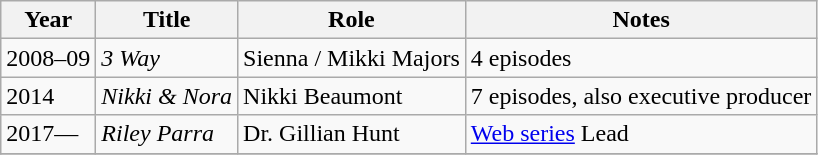<table class="wikitable sortable">
<tr>
<th>Year</th>
<th>Title</th>
<th>Role</th>
<th class="unsortable">Notes</th>
</tr>
<tr>
<td>2008–09</td>
<td><em>3 Way</em></td>
<td>Sienna / Mikki Majors</td>
<td>4 episodes</td>
</tr>
<tr>
<td>2014</td>
<td><em>Nikki & Nora</em></td>
<td>Nikki Beaumont</td>
<td>7 episodes, also executive producer</td>
</tr>
<tr>
<td>2017—</td>
<td><em>Riley Parra</em></td>
<td>Dr. Gillian Hunt</td>
<td><a href='#'>Web series</a> Lead</td>
</tr>
<tr>
</tr>
</table>
